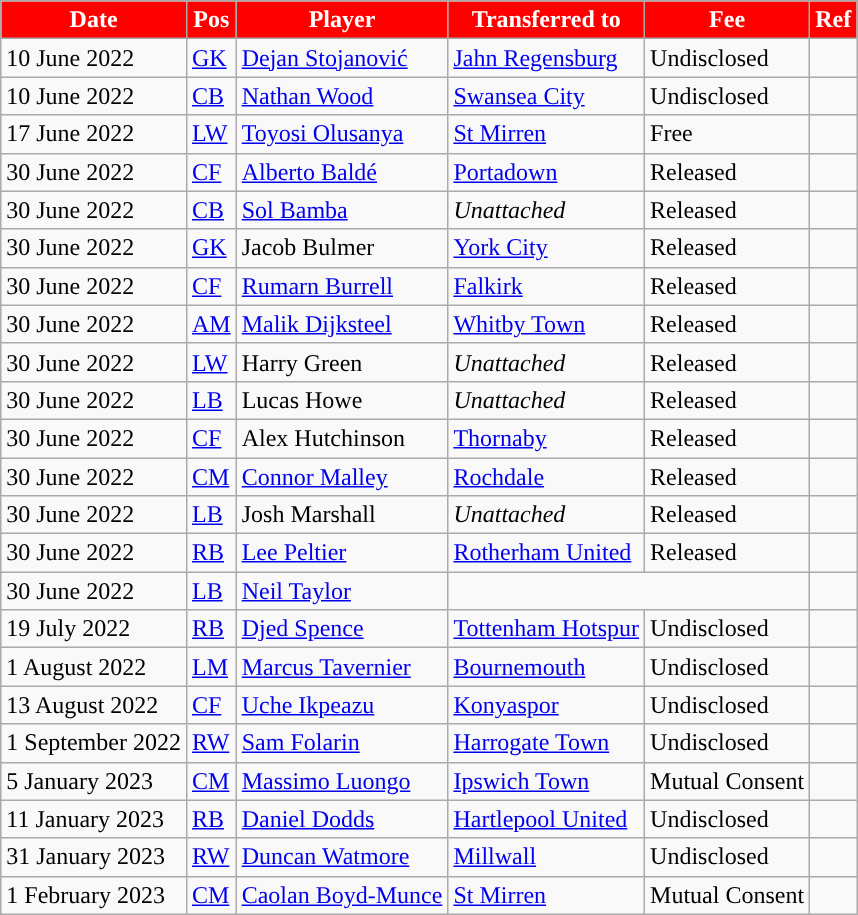<table class="wikitable plainrowheaders sortable">
<tr>
<th style="background:#FF0000; color:#FFFFFF; ">Date</th>
<th style="background:#FF0000; color:#FFFFFF; ">Pos</th>
<th style="background:#FF0000; color:#FFFFFF; ">Player</th>
<th style="background:#FF0000; color:#FFFFFF; ">Transferred to</th>
<th style="background:#FF0000; color:#FFFFFF; ">Fee</th>
<th style="background:#FF0000; color:#FFFFFF; ">Ref</th>
</tr>
<tr>
<td>10 June 2022</td>
<td><a href='#'>GK</a></td>
<td> <a href='#'>Dejan Stojanović</a></td>
<td> <a href='#'>Jahn Regensburg</a></td>
<td>Undisclosed</td>
<td></td>
</tr>
<tr>
<td>10 June 2022</td>
<td><a href='#'>CB</a></td>
<td> <a href='#'>Nathan Wood</a></td>
<td> <a href='#'>Swansea City</a></td>
<td>Undisclosed</td>
<td></td>
</tr>
<tr>
<td>17 June 2022</td>
<td><a href='#'>LW</a></td>
<td> <a href='#'>Toyosi Olusanya</a></td>
<td> <a href='#'>St Mirren</a></td>
<td>Free</td>
<td></td>
</tr>
<tr>
<td>30 June 2022</td>
<td><a href='#'>CF</a></td>
<td> <a href='#'>Alberto Baldé</a></td>
<td> <a href='#'>Portadown</a></td>
<td>Released</td>
<td></td>
</tr>
<tr>
<td>30 June 2022</td>
<td><a href='#'>CB</a></td>
<td> <a href='#'>Sol Bamba</a></td>
<td> <em>Unattached</em></td>
<td>Released</td>
<td></td>
</tr>
<tr>
<td>30 June 2022</td>
<td><a href='#'>GK</a></td>
<td> Jacob Bulmer</td>
<td> <a href='#'>York City</a></td>
<td>Released</td>
<td></td>
</tr>
<tr>
<td>30 June 2022</td>
<td><a href='#'>CF</a></td>
<td> <a href='#'>Rumarn Burrell</a></td>
<td> <a href='#'>Falkirk</a></td>
<td>Released</td>
<td></td>
</tr>
<tr>
<td>30 June 2022</td>
<td><a href='#'>AM</a></td>
<td> <a href='#'>Malik Dijksteel</a></td>
<td> <a href='#'>Whitby Town</a></td>
<td>Released</td>
<td></td>
</tr>
<tr>
<td>30 June 2022</td>
<td><a href='#'>LW</a></td>
<td> Harry Green</td>
<td> <em>Unattached</em></td>
<td>Released</td>
<td></td>
</tr>
<tr>
<td>30 June 2022</td>
<td><a href='#'>LB</a></td>
<td> Lucas Howe</td>
<td> <em>Unattached</em></td>
<td>Released</td>
<td></td>
</tr>
<tr>
<td>30 June 2022</td>
<td><a href='#'>CF</a></td>
<td> Alex Hutchinson</td>
<td> <a href='#'>Thornaby</a></td>
<td>Released</td>
<td></td>
</tr>
<tr>
<td>30 June 2022</td>
<td><a href='#'>CM</a></td>
<td> <a href='#'>Connor Malley</a></td>
<td> <a href='#'>Rochdale</a></td>
<td>Released</td>
<td></td>
</tr>
<tr>
<td>30 June 2022</td>
<td><a href='#'>LB</a></td>
<td> Josh Marshall</td>
<td> <em>Unattached</em></td>
<td>Released</td>
<td></td>
</tr>
<tr>
<td>30 June 2022</td>
<td><a href='#'>RB</a></td>
<td> <a href='#'>Lee Peltier</a></td>
<td> <a href='#'>Rotherham United</a></td>
<td>Released</td>
<td></td>
</tr>
<tr>
<td>30 June 2022</td>
<td><a href='#'>LB</a></td>
<td> <a href='#'>Neil Taylor</a></td>
<td colspan="2"></td>
<td></td>
</tr>
<tr>
<td>19 July 2022</td>
<td><a href='#'>RB</a></td>
<td> <a href='#'>Djed Spence</a></td>
<td> <a href='#'>Tottenham Hotspur</a></td>
<td>Undisclosed</td>
<td></td>
</tr>
<tr>
<td>1 August 2022</td>
<td><a href='#'>LM</a></td>
<td> <a href='#'>Marcus Tavernier</a></td>
<td> <a href='#'>Bournemouth</a></td>
<td>Undisclosed</td>
<td></td>
</tr>
<tr>
<td>13 August 2022</td>
<td><a href='#'>CF</a></td>
<td> <a href='#'>Uche Ikpeazu</a></td>
<td> <a href='#'>Konyaspor</a></td>
<td>Undisclosed</td>
<td></td>
</tr>
<tr>
<td>1 September 2022</td>
<td><a href='#'>RW</a></td>
<td> <a href='#'>Sam Folarin</a></td>
<td> <a href='#'>Harrogate Town</a></td>
<td>Undisclosed</td>
<td></td>
</tr>
<tr>
<td>5 January 2023</td>
<td><a href='#'>CM</a></td>
<td> <a href='#'>Massimo Luongo</a></td>
<td> <a href='#'>Ipswich Town</a></td>
<td>Mutual Consent</td>
<td></td>
</tr>
<tr>
<td>11 January 2023</td>
<td><a href='#'>RB</a></td>
<td> <a href='#'>Daniel Dodds</a></td>
<td> <a href='#'>Hartlepool United</a></td>
<td>Undisclosed</td>
<td></td>
</tr>
<tr>
<td>31 January 2023</td>
<td><a href='#'>RW</a></td>
<td> <a href='#'>Duncan Watmore</a></td>
<td> <a href='#'>Millwall</a></td>
<td>Undisclosed</td>
<td></td>
</tr>
<tr>
<td>1 February 2023</td>
<td><a href='#'>CM</a></td>
<td> <a href='#'>Caolan Boyd-Munce</a></td>
<td> <a href='#'>St Mirren</a></td>
<td>Mutual Consent</td>
<td></td>
</tr>
</table>
